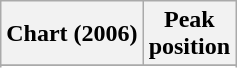<table class="wikitable plainrowheaders" style="text-align:center;">
<tr>
<th>Chart (2006)</th>
<th>Peak<br>position</th>
</tr>
<tr>
</tr>
<tr>
</tr>
<tr>
</tr>
</table>
